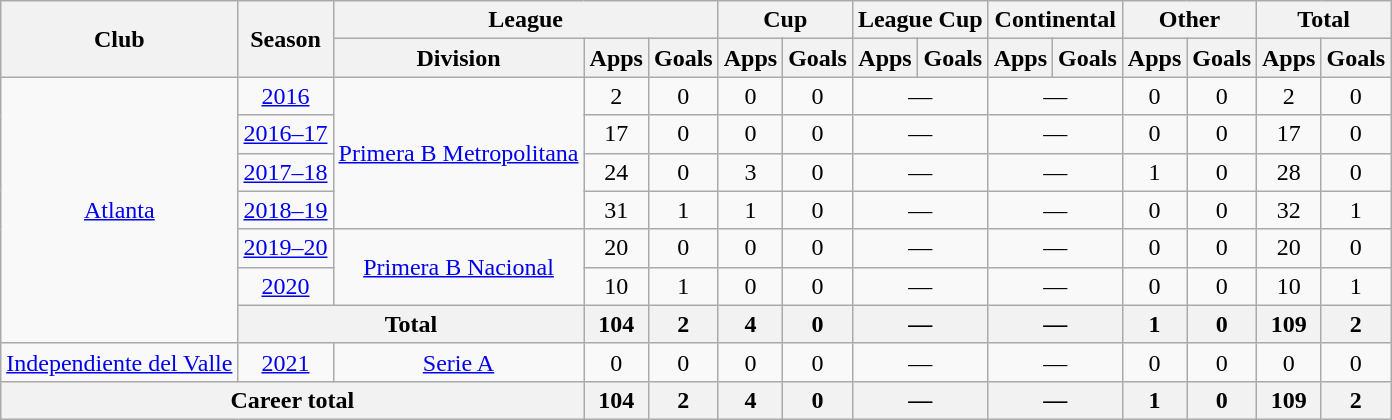<table class="wikitable" style="text-align:center">
<tr>
<th rowspan="2">Club</th>
<th rowspan="2">Season</th>
<th colspan="3">League</th>
<th colspan="2">Cup</th>
<th colspan="2">League Cup</th>
<th colspan="2">Continental</th>
<th colspan="2">Other</th>
<th colspan="2">Total</th>
</tr>
<tr>
<th>Division</th>
<th>Apps</th>
<th>Goals</th>
<th>Apps</th>
<th>Goals</th>
<th>Apps</th>
<th>Goals</th>
<th>Apps</th>
<th>Goals</th>
<th>Apps</th>
<th>Goals</th>
<th>Apps</th>
<th>Goals</th>
</tr>
<tr>
<td rowspan="7"><a href='#'>Atlanta</a></td>
<td><a href='#'>2016</a></td>
<td rowspan="4"><a href='#'>Primera B Metropolitana</a></td>
<td>2</td>
<td>0</td>
<td>0</td>
<td>0</td>
<td colspan="2">—</td>
<td colspan="2">—</td>
<td>0</td>
<td>0</td>
<td>2</td>
<td>0</td>
</tr>
<tr>
<td><a href='#'>2016–17</a></td>
<td>17</td>
<td>0</td>
<td>0</td>
<td>0</td>
<td colspan="2">—</td>
<td colspan="2">—</td>
<td>0</td>
<td>0</td>
<td>17</td>
<td>0</td>
</tr>
<tr>
<td><a href='#'>2017–18</a></td>
<td>24</td>
<td>0</td>
<td>3</td>
<td>0</td>
<td colspan="2">—</td>
<td colspan="2">—</td>
<td>1</td>
<td>0</td>
<td>28</td>
<td>0</td>
</tr>
<tr>
<td><a href='#'>2018–19</a></td>
<td>31</td>
<td>1</td>
<td>1</td>
<td>0</td>
<td colspan="2">—</td>
<td colspan="2">—</td>
<td>0</td>
<td>0</td>
<td>32</td>
<td>1</td>
</tr>
<tr>
<td><a href='#'>2019–20</a></td>
<td rowspan="2"><a href='#'>Primera B Nacional</a></td>
<td>20</td>
<td>0</td>
<td>0</td>
<td>0</td>
<td colspan="2">—</td>
<td colspan="2">—</td>
<td>0</td>
<td>0</td>
<td>20</td>
<td>0</td>
</tr>
<tr>
<td><a href='#'>2020</a></td>
<td>10</td>
<td>1</td>
<td>0</td>
<td>0</td>
<td colspan="2">—</td>
<td colspan="2">—</td>
<td>0</td>
<td>0</td>
<td>10</td>
<td>1</td>
</tr>
<tr>
<th colspan="2">Total</th>
<th>104</th>
<th>2</th>
<th>4</th>
<th>0</th>
<th colspan="2">—</th>
<th colspan="2">—</th>
<th>1</th>
<th>0</th>
<th>109</th>
<th>2</th>
</tr>
<tr>
<td rowspan="1"><a href='#'>Independiente del Valle</a></td>
<td><a href='#'>2021</a></td>
<td rowspan="1"><a href='#'>Serie A</a></td>
<td>0</td>
<td>0</td>
<td>0</td>
<td>0</td>
<td colspan="2">—</td>
<td colspan="2">—</td>
<td>0</td>
<td>0</td>
<td>0</td>
<td>0</td>
</tr>
<tr>
<th colspan="3">Career total</th>
<th>104</th>
<th>2</th>
<th>4</th>
<th>0</th>
<th colspan="2">—</th>
<th colspan="2">—</th>
<th>1</th>
<th>0</th>
<th>109</th>
<th>2</th>
</tr>
</table>
